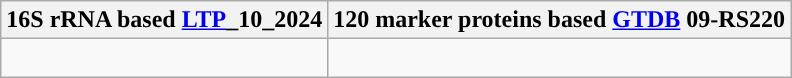<table class="wikitable">
<tr>
<th colspan=1>16S rRNA based <a href='#'>LTP</a>_10_2024</th>
<th colspan=1>120 marker proteins based <a href='#'>GTDB</a> 09-RS220</th>
</tr>
<tr>
<td style="vertical-align:top"><br></td>
<td><br></td>
</tr>
</table>
